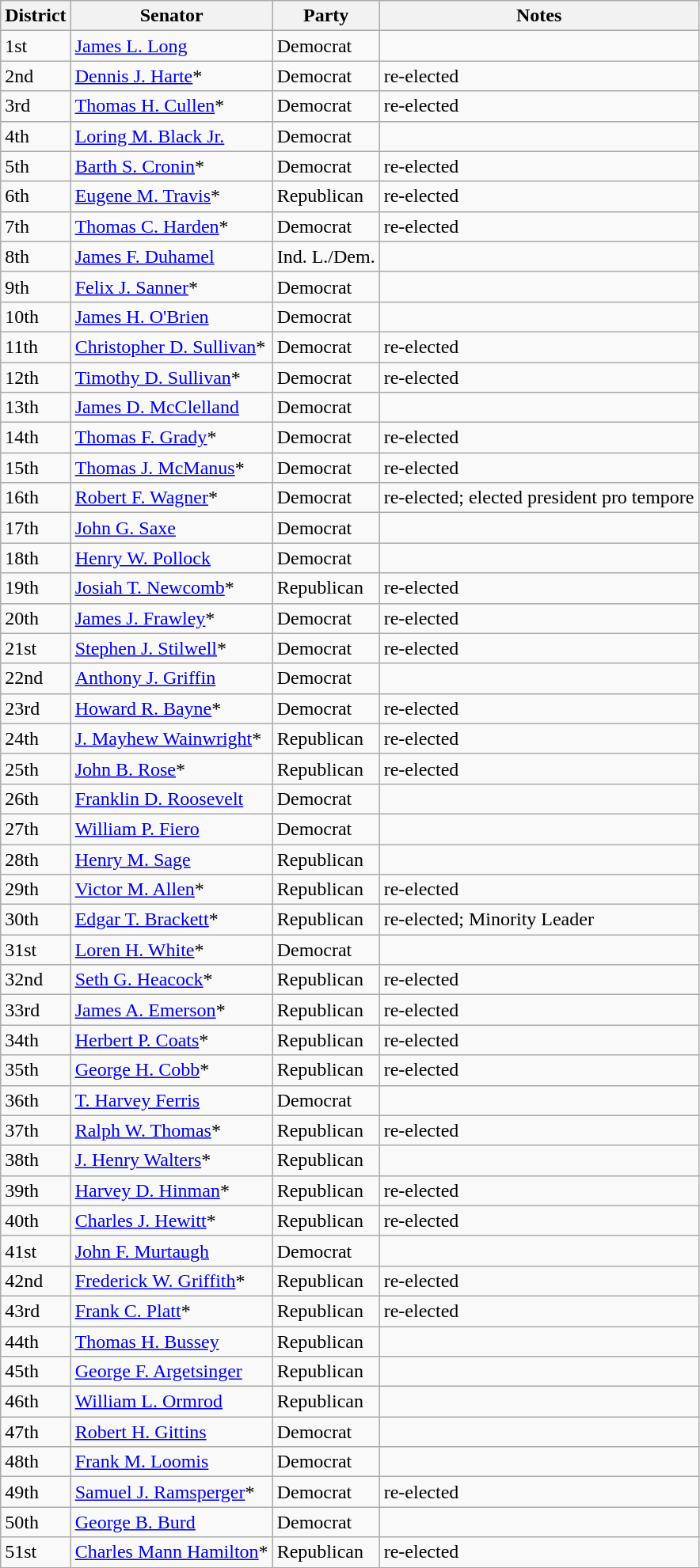<table class=wikitable>
<tr>
<th>District</th>
<th>Senator</th>
<th>Party</th>
<th>Notes</th>
</tr>
<tr>
<td>1st</td>
<td><a href='#'>James L. Long</a></td>
<td>Democrat</td>
<td></td>
</tr>
<tr>
<td>2nd</td>
<td><a href='#'>Dennis J. Harte</a>*</td>
<td>Democrat</td>
<td>re-elected</td>
</tr>
<tr>
<td>3rd</td>
<td><a href='#'>Thomas H. Cullen</a>*</td>
<td>Democrat</td>
<td>re-elected</td>
</tr>
<tr>
<td>4th</td>
<td><a href='#'>Loring M. Black Jr.</a></td>
<td>Democrat</td>
<td></td>
</tr>
<tr>
<td>5th</td>
<td><a href='#'>Barth S. Cronin</a>*</td>
<td>Democrat</td>
<td>re-elected</td>
</tr>
<tr>
<td>6th</td>
<td><a href='#'>Eugene M. Travis</a>*</td>
<td>Republican</td>
<td>re-elected</td>
</tr>
<tr>
<td>7th</td>
<td><a href='#'>Thomas C. Harden</a>*</td>
<td>Democrat</td>
<td>re-elected</td>
</tr>
<tr>
<td>8th</td>
<td><a href='#'>James F. Duhamel</a></td>
<td>Ind. L./Dem.</td>
<td></td>
</tr>
<tr>
<td>9th</td>
<td><a href='#'>Felix J. Sanner</a>*</td>
<td>Democrat</td>
<td></td>
</tr>
<tr>
<td>10th</td>
<td><a href='#'>James H. O'Brien</a></td>
<td>Democrat</td>
<td></td>
</tr>
<tr>
<td>11th</td>
<td><a href='#'>Christopher D. Sullivan</a>*</td>
<td>Democrat</td>
<td>re-elected</td>
</tr>
<tr>
<td>12th</td>
<td><a href='#'>Timothy D. Sullivan</a>*</td>
<td>Democrat</td>
<td>re-elected</td>
</tr>
<tr>
<td>13th</td>
<td><a href='#'>James D. McClelland</a></td>
<td>Democrat</td>
<td></td>
</tr>
<tr>
<td>14th</td>
<td><a href='#'>Thomas F. Grady</a>*</td>
<td>Democrat</td>
<td>re-elected</td>
</tr>
<tr>
<td>15th</td>
<td><a href='#'>Thomas J. McManus</a>*</td>
<td>Democrat</td>
<td>re-elected</td>
</tr>
<tr>
<td>16th</td>
<td><a href='#'>Robert F. Wagner</a>*</td>
<td>Democrat</td>
<td>re-elected; elected president pro tempore</td>
</tr>
<tr>
<td>17th</td>
<td><a href='#'>John G. Saxe</a></td>
<td>Democrat</td>
<td></td>
</tr>
<tr>
<td>18th</td>
<td><a href='#'>Henry W. Pollock</a></td>
<td>Democrat</td>
<td></td>
</tr>
<tr>
<td>19th</td>
<td><a href='#'>Josiah T. Newcomb</a>*</td>
<td>Republican</td>
<td>re-elected</td>
</tr>
<tr>
<td>20th</td>
<td><a href='#'>James J. Frawley</a>*</td>
<td>Democrat</td>
<td>re-elected</td>
</tr>
<tr>
<td>21st</td>
<td><a href='#'>Stephen J. Stilwell</a>*</td>
<td>Democrat</td>
<td>re-elected</td>
</tr>
<tr>
<td>22nd</td>
<td><a href='#'>Anthony J. Griffin</a></td>
<td>Democrat</td>
<td></td>
</tr>
<tr>
<td>23rd</td>
<td><a href='#'>Howard R. Bayne</a>*</td>
<td>Democrat</td>
<td>re-elected</td>
</tr>
<tr>
<td>24th</td>
<td><a href='#'>J. Mayhew Wainwright</a>*</td>
<td>Republican</td>
<td>re-elected</td>
</tr>
<tr>
<td>25th</td>
<td><a href='#'>John B. Rose</a>*</td>
<td>Republican</td>
<td>re-elected</td>
</tr>
<tr>
<td>26th</td>
<td><a href='#'>Franklin D. Roosevelt</a></td>
<td>Democrat</td>
<td></td>
</tr>
<tr>
<td>27th</td>
<td><a href='#'>William P. Fiero</a></td>
<td>Democrat</td>
<td></td>
</tr>
<tr>
<td>28th</td>
<td><a href='#'>Henry M. Sage</a></td>
<td>Republican</td>
<td></td>
</tr>
<tr>
<td>29th</td>
<td><a href='#'>Victor M. Allen</a>*</td>
<td>Republican</td>
<td>re-elected</td>
</tr>
<tr>
<td>30th</td>
<td><a href='#'>Edgar T. Brackett</a>*</td>
<td>Republican</td>
<td>re-elected; Minority Leader</td>
</tr>
<tr>
<td>31st</td>
<td><a href='#'>Loren H. White</a>*</td>
<td>Democrat</td>
<td></td>
</tr>
<tr>
<td>32nd</td>
<td><a href='#'>Seth G. Heacock</a>*</td>
<td>Republican</td>
<td>re-elected</td>
</tr>
<tr>
<td>33rd</td>
<td><a href='#'>James A. Emerson</a>*</td>
<td>Republican</td>
<td>re-elected</td>
</tr>
<tr>
<td>34th</td>
<td><a href='#'>Herbert P. Coats</a>*</td>
<td>Republican</td>
<td>re-elected</td>
</tr>
<tr>
<td>35th</td>
<td><a href='#'>George H. Cobb</a>*</td>
<td>Republican</td>
<td>re-elected</td>
</tr>
<tr>
<td>36th</td>
<td><a href='#'>T. Harvey Ferris</a></td>
<td>Democrat</td>
<td></td>
</tr>
<tr>
<td>37th</td>
<td><a href='#'>Ralph W. Thomas</a>*</td>
<td>Republican</td>
<td>re-elected</td>
</tr>
<tr>
<td>38th</td>
<td><a href='#'>J. Henry Walters</a>*</td>
<td>Republican</td>
<td></td>
</tr>
<tr>
<td>39th</td>
<td><a href='#'>Harvey D. Hinman</a>*</td>
<td>Republican</td>
<td>re-elected</td>
</tr>
<tr>
<td>40th</td>
<td><a href='#'>Charles J. Hewitt</a>*</td>
<td>Republican</td>
<td>re-elected</td>
</tr>
<tr>
<td>41st</td>
<td><a href='#'>John F. Murtaugh</a></td>
<td>Democrat</td>
<td></td>
</tr>
<tr>
<td>42nd</td>
<td><a href='#'>Frederick W. Griffith</a>*</td>
<td>Republican</td>
<td>re-elected</td>
</tr>
<tr>
<td>43rd</td>
<td><a href='#'>Frank C. Platt</a>*</td>
<td>Republican</td>
<td>re-elected</td>
</tr>
<tr>
<td>44th</td>
<td><a href='#'>Thomas H. Bussey</a></td>
<td>Republican</td>
<td></td>
</tr>
<tr>
<td>45th</td>
<td><a href='#'>George F. Argetsinger</a></td>
<td>Republican</td>
<td></td>
</tr>
<tr>
<td>46th</td>
<td><a href='#'>William L. Ormrod</a></td>
<td>Republican</td>
<td></td>
</tr>
<tr>
<td>47th</td>
<td><a href='#'>Robert H. Gittins</a></td>
<td>Democrat</td>
<td></td>
</tr>
<tr>
<td>48th</td>
<td><a href='#'>Frank M. Loomis</a></td>
<td>Democrat</td>
<td></td>
</tr>
<tr>
<td>49th</td>
<td><a href='#'>Samuel J. Ramsperger</a>*</td>
<td>Democrat</td>
<td>re-elected</td>
</tr>
<tr>
<td>50th</td>
<td><a href='#'>George B. Burd</a></td>
<td>Democrat</td>
<td></td>
</tr>
<tr>
<td>51st</td>
<td><a href='#'>Charles Mann Hamilton</a>*</td>
<td>Republican</td>
<td>re-elected</td>
</tr>
<tr>
</tr>
</table>
